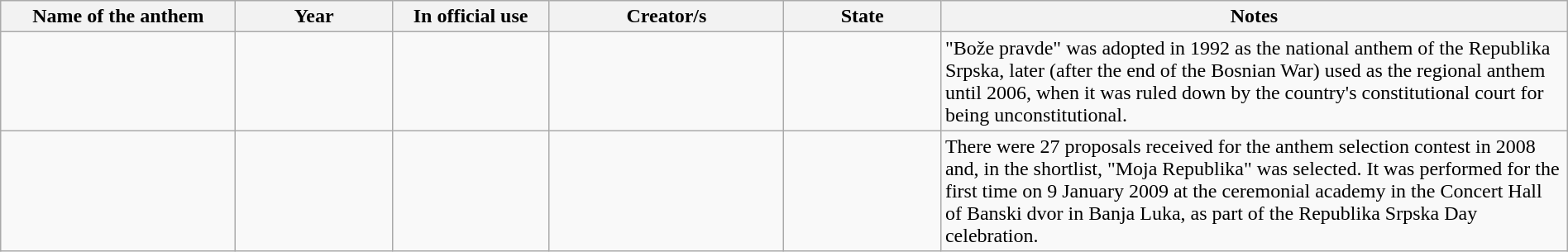<table class="wikitable" style="margin:1em auto;">
<tr>
<th width="15%">Name of the anthem</th>
<th width="10%">Year</th>
<th width="10%">In official use</th>
<th width="15%">Creator/s</th>
<th width="10%">State</th>
<th>Notes</th>
</tr>
<tr>
<td></td>
<td></td>
<td></td>
<td></td>
<td></td>
<td>"Bože pravde" was adopted in 1992 as the national anthem of the Republika Srpska, later (after the end of the Bosnian War) used as the regional anthem until 2006, when it was ruled down by the country's constitutional court for being unconstitutional.</td>
</tr>
<tr>
<td></td>
<td></td>
<td></td>
<td></td>
<td></td>
<td>There were 27 proposals received for the anthem selection contest in 2008 and, in the shortlist, "Moja Republika" was selected. It was performed for the first time on 9 January 2009 at the ceremonial academy in the Concert Hall of Banski dvor in Banja Luka, as part of the Republika Srpska Day celebration.</td>
</tr>
</table>
